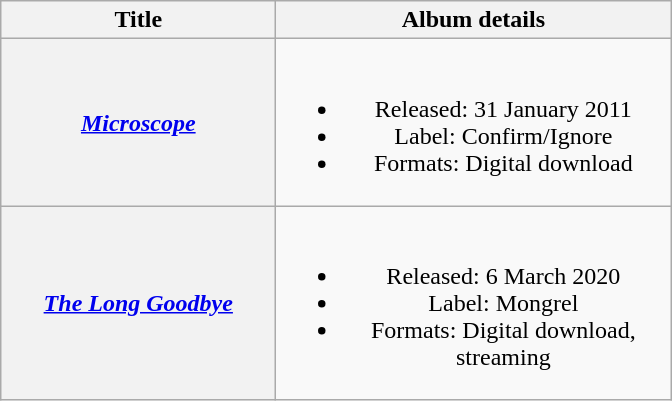<table class="wikitable plainrowheaders" style="text-align:center;">
<tr>
<th scope="col" style="width:11em;">Title</th>
<th scope="col" style="width:16em;">Album details</th>
</tr>
<tr>
<th scope="row"><em><a href='#'>Microscope</a></em><br></th>
<td><br><ul><li>Released: 31 January 2011</li><li>Label: Confirm/Ignore</li><li>Formats: Digital download</li></ul></td>
</tr>
<tr>
<th scope="row"><em><a href='#'>The Long Goodbye</a></em></th>
<td><br><ul><li>Released: 6 March 2020</li><li>Label: Mongrel</li><li>Formats: Digital download, streaming</li></ul></td>
</tr>
</table>
